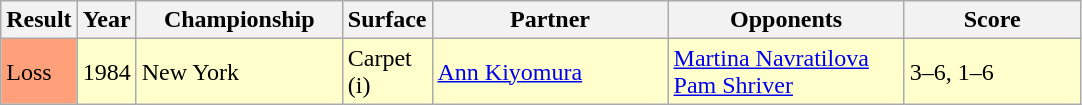<table class="sortable wikitable">
<tr>
<th>Result</th>
<th style="width:30px">Year</th>
<th style="width:130px">Championship</th>
<th style="width:50px">Surface</th>
<th style="width:150px">Partner</th>
<th style="width:150px">Opponents</th>
<th style="width:110px"  class="unsortable">Score</th>
</tr>
<tr bgcolor=ffffcc>
<td style="background:#ffa07a;">Loss</td>
<td>1984</td>
<td>New York</td>
<td>Carpet (i)</td>
<td> <a href='#'>Ann Kiyomura</a></td>
<td> <a href='#'>Martina Navratilova</a> <br>  <a href='#'>Pam Shriver</a></td>
<td>3–6, 1–6</td>
</tr>
</table>
